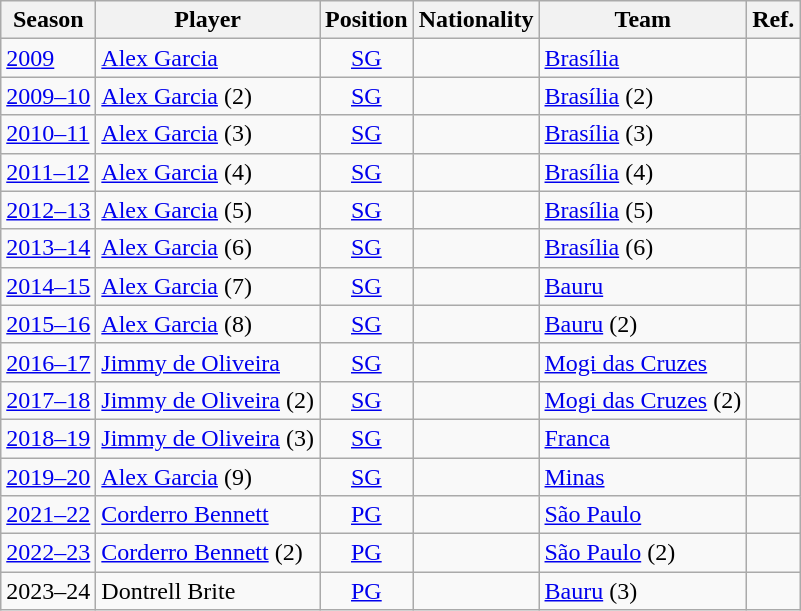<table class="wikitable sortable">
<tr>
<th scope="col">Season</th>
<th scope="col">Player</th>
<th scope="col">Position</th>
<th scope="col">Nationality</th>
<th scope="col">Team</th>
<th scope="col">Ref.</th>
</tr>
<tr>
<td><a href='#'>2009</a></td>
<td><a href='#'>Alex Garcia</a></td>
<td style="text-align:center;"><a href='#'>SG</a></td>
<td></td>
<td><a href='#'>Brasília</a></td>
<td></td>
</tr>
<tr>
<td><a href='#'>2009–10</a></td>
<td><a href='#'>Alex Garcia</a> (2)</td>
<td style="text-align:center;"><a href='#'>SG</a></td>
<td></td>
<td><a href='#'>Brasília</a> (2)</td>
<td></td>
</tr>
<tr>
<td><a href='#'>2010–11</a></td>
<td><a href='#'>Alex Garcia</a> (3)</td>
<td style="text-align:center;"><a href='#'>SG</a></td>
<td></td>
<td><a href='#'>Brasília</a> (3)</td>
<td></td>
</tr>
<tr>
<td><a href='#'>2011–12</a></td>
<td><a href='#'>Alex Garcia</a> (4)</td>
<td style="text-align:center;"><a href='#'>SG</a></td>
<td></td>
<td><a href='#'>Brasília</a> (4)</td>
<td></td>
</tr>
<tr>
<td><a href='#'>2012–13</a></td>
<td><a href='#'>Alex Garcia</a> (5)</td>
<td style="text-align:center;"><a href='#'>SG</a></td>
<td></td>
<td><a href='#'>Brasília</a> (5)</td>
<td></td>
</tr>
<tr>
<td><a href='#'>2013–14</a></td>
<td><a href='#'>Alex Garcia</a> (6)</td>
<td style="text-align:center;"><a href='#'>SG</a></td>
<td></td>
<td><a href='#'>Brasília</a> (6)</td>
<td></td>
</tr>
<tr>
<td><a href='#'>2014–15</a></td>
<td><a href='#'>Alex Garcia</a> (7)</td>
<td style="text-align:center;"><a href='#'>SG</a></td>
<td></td>
<td><a href='#'>Bauru</a></td>
<td></td>
</tr>
<tr>
<td><a href='#'>2015–16</a></td>
<td><a href='#'>Alex Garcia</a> (8)</td>
<td style="text-align:center;"><a href='#'>SG</a></td>
<td></td>
<td><a href='#'>Bauru</a> (2)</td>
<td></td>
</tr>
<tr>
<td><a href='#'>2016–17</a></td>
<td><a href='#'>Jimmy de Oliveira</a></td>
<td style="text-align:center;"><a href='#'>SG</a></td>
<td></td>
<td><a href='#'>Mogi das Cruzes</a></td>
<td></td>
</tr>
<tr>
<td><a href='#'>2017–18</a></td>
<td><a href='#'>Jimmy de Oliveira</a> (2)</td>
<td style="text-align:center;"><a href='#'>SG</a></td>
<td></td>
<td><a href='#'>Mogi das Cruzes</a> (2)</td>
<td></td>
</tr>
<tr>
<td><a href='#'>2018–19</a></td>
<td><a href='#'>Jimmy de Oliveira</a> (3)</td>
<td style="text-align:center;"><a href='#'>SG</a></td>
<td></td>
<td><a href='#'>Franca</a></td>
<td></td>
</tr>
<tr>
<td><a href='#'>2019–20</a></td>
<td><a href='#'>Alex Garcia</a> (9)</td>
<td style="text-align:center;"><a href='#'>SG</a></td>
<td></td>
<td><a href='#'>Minas</a></td>
<td></td>
</tr>
<tr>
<td><a href='#'>2021–22</a></td>
<td><a href='#'>Corderro Bennett</a></td>
<td align=center><a href='#'>PG</a></td>
<td></td>
<td><a href='#'>São Paulo</a></td>
<td></td>
</tr>
<tr>
<td><a href='#'>2022–23</a></td>
<td><a href='#'>Corderro Bennett</a> (2)</td>
<td align=center><a href='#'>PG</a></td>
<td></td>
<td><a href='#'>São Paulo</a> (2)</td>
<td></td>
</tr>
<tr>
<td>2023–24</td>
<td>Dontrell Brite</td>
<td align=center><a href='#'>PG</a></td>
<td></td>
<td><a href='#'>Bauru</a> (3)</td>
<td></td>
</tr>
</table>
